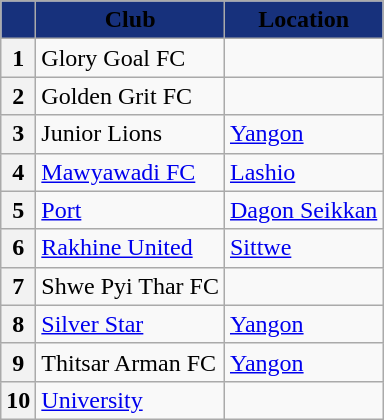<table class="wikitable sortable" style="text-align:left">
<tr>
<th style="background:#17317c;"></th>
<th style="background:#17317c;"><span>Club</span></th>
<th style="background:#17317c;"><span>Location</span></th>
</tr>
<tr>
<th>1</th>
<td>Glory Goal FC</td>
<td></td>
</tr>
<tr>
<th>2</th>
<td>Golden Grit FC</td>
<td></td>
</tr>
<tr>
<th>3</th>
<td>Junior Lions</td>
<td><a href='#'>Yangon</a></td>
</tr>
<tr>
<th>4</th>
<td><a href='#'>Mawyawadi FC</a></td>
<td><a href='#'>Lashio</a></td>
</tr>
<tr>
<th>5</th>
<td><a href='#'>Port</a></td>
<td><a href='#'>Dagon Seikkan</a></td>
</tr>
<tr>
<th>6</th>
<td><a href='#'>Rakhine United</a></td>
<td><a href='#'>Sittwe</a></td>
</tr>
<tr>
<th>7</th>
<td>Shwe Pyi Thar FC</td>
<td></td>
</tr>
<tr>
<th>8</th>
<td><a href='#'>Silver Star</a></td>
<td><a href='#'>Yangon</a></td>
</tr>
<tr>
<th>9</th>
<td>Thitsar Arman FC</td>
<td><a href='#'>Yangon</a></td>
</tr>
<tr>
<th>10</th>
<td><a href='#'>University</a></td>
<td></td>
</tr>
</table>
